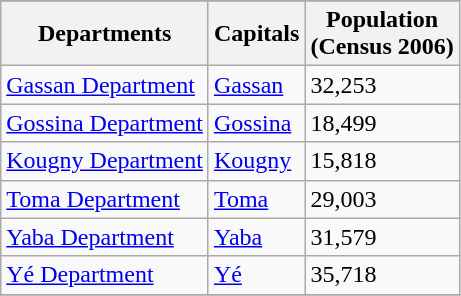<table class="wikitable">
<tr>
</tr>
<tr>
<th>Departments</th>
<th>Capitals</th>
<th>Population <br>(Census 2006)</th>
</tr>
<tr>
<td><a href='#'>Gassan Department</a></td>
<td><a href='#'>Gassan</a></td>
<td>32,253</td>
</tr>
<tr>
<td><a href='#'>Gossina Department</a></td>
<td><a href='#'>Gossina</a></td>
<td>18,499</td>
</tr>
<tr>
<td><a href='#'>Kougny Department</a></td>
<td><a href='#'>Kougny</a></td>
<td>15,818</td>
</tr>
<tr>
<td><a href='#'>Toma Department</a></td>
<td><a href='#'>Toma</a></td>
<td>29,003</td>
</tr>
<tr>
<td><a href='#'>Yaba Department</a></td>
<td><a href='#'>Yaba</a></td>
<td>31,579</td>
</tr>
<tr>
<td><a href='#'>Yé Department</a></td>
<td><a href='#'>Yé</a></td>
<td>35,718</td>
</tr>
<tr>
</tr>
</table>
